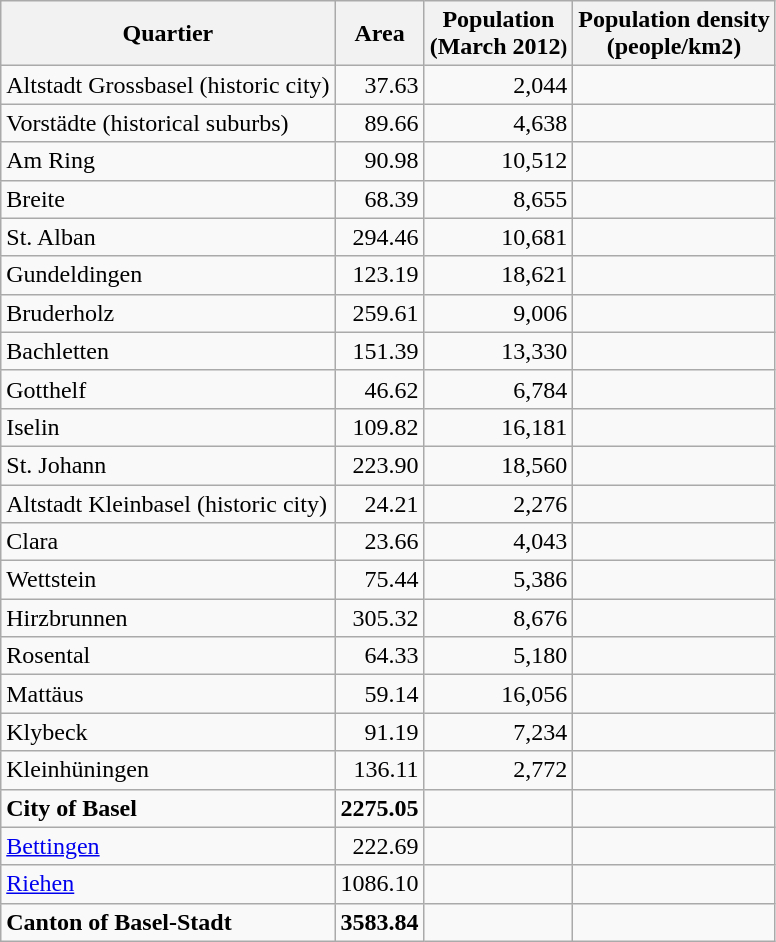<table class="wikitable collapsible autocollapse sortable">
<tr>
<th>Quartier</th>
<th>Area</th>
<th>Population <br>(March 2012<small>)</small></th>
<th>Population density <br>(people/km2)</th>
</tr>
<tr>
<td>Altstadt Grossbasel (historic city)</td>
<td style="text-align:right;">37.63</td>
<td style="text-align:right;">2,044</td>
<td style="text-align:right;"></td>
</tr>
<tr>
<td>Vorstädte (historical suburbs)</td>
<td style="text-align:right;">89.66</td>
<td style="text-align:right;">4,638</td>
<td style="text-align:right;"></td>
</tr>
<tr>
<td>Am Ring</td>
<td style="text-align:right;">90.98</td>
<td style="text-align:right;">10,512</td>
<td style="text-align:right;"></td>
</tr>
<tr>
<td>Breite</td>
<td style="text-align:right;">68.39</td>
<td style="text-align:right;">8,655</td>
<td style="text-align:right;"></td>
</tr>
<tr>
<td>St. Alban</td>
<td style="text-align:right;">294.46</td>
<td style="text-align:right;">10,681</td>
<td style="text-align:right;"></td>
</tr>
<tr>
<td>Gundeldingen</td>
<td style="text-align:right;">123.19</td>
<td style="text-align:right;">18,621</td>
<td style="text-align:right;"></td>
</tr>
<tr>
<td>Bruderholz</td>
<td style="text-align:right;">259.61</td>
<td style="text-align:right;">9,006</td>
<td style="text-align:right;"></td>
</tr>
<tr>
<td>Bachletten</td>
<td style="text-align:right;">151.39</td>
<td style="text-align:right;">13,330</td>
<td style="text-align:right;"></td>
</tr>
<tr>
<td>Gotthelf</td>
<td style="text-align:right;">46.62</td>
<td style="text-align:right;">6,784</td>
<td style="text-align:right;"></td>
</tr>
<tr>
<td>Iselin</td>
<td style="text-align:right;">109.82</td>
<td style="text-align:right;">16,181</td>
<td style="text-align:right;"></td>
</tr>
<tr>
<td>St. Johann</td>
<td style="text-align:right;">223.90</td>
<td style="text-align:right;">18,560</td>
<td style="text-align:right;"></td>
</tr>
<tr>
<td>Altstadt Kleinbasel (historic city)</td>
<td style="text-align:right;">24.21</td>
<td style="text-align:right;">2,276</td>
<td style="text-align:right;"></td>
</tr>
<tr>
<td>Clara</td>
<td style="text-align:right;">23.66</td>
<td style="text-align:right;">4,043</td>
<td style="text-align:right;"></td>
</tr>
<tr>
<td>Wettstein</td>
<td style="text-align:right;">75.44</td>
<td style="text-align:right;">5,386</td>
<td style="text-align:right;"></td>
</tr>
<tr>
<td>Hirzbrunnen</td>
<td style="text-align:right;">305.32</td>
<td style="text-align:right;">8,676</td>
<td style="text-align:right;"></td>
</tr>
<tr>
<td>Rosental</td>
<td style="text-align:right;">64.33</td>
<td style="text-align:right;">5,180</td>
<td style="text-align:right;"></td>
</tr>
<tr>
<td>Mattäus</td>
<td style="text-align:right;">59.14</td>
<td style="text-align:right;">16,056</td>
<td style="text-align:right;"></td>
</tr>
<tr>
<td>Klybeck</td>
<td style="text-align:right;">91.19</td>
<td style="text-align:right;">7,234</td>
<td style="text-align:right;"></td>
</tr>
<tr>
<td>Kleinhüningen</td>
<td style="text-align:right;">136.11</td>
<td style="text-align:right;">2,772</td>
<td style="text-align:right;"></td>
</tr>
<tr>
<td><strong>City of Basel</strong></td>
<td style="text-align:right;"><strong>2275.05</strong></td>
<td style="text-align:right;"><small></small></td>
<td style="text-align:right;"></td>
</tr>
<tr>
<td><a href='#'>Bettingen</a></td>
<td style="text-align:right;">222.69</td>
<td style="text-align:right;"><small></small></td>
<td style="text-align:right;"></td>
</tr>
<tr>
<td><a href='#'>Riehen</a></td>
<td style="text-align:right;">1086.10</td>
<td style="text-align:right;"><small></small></td>
<td style="text-align:right;"></td>
</tr>
<tr>
<td><strong>Canton of Basel-Stadt</strong></td>
<td style="text-align:right;"><strong>3583.84</strong></td>
<td style="text-align:right;"><small></small></td>
<td style="text-align:right;"></td>
</tr>
</table>
